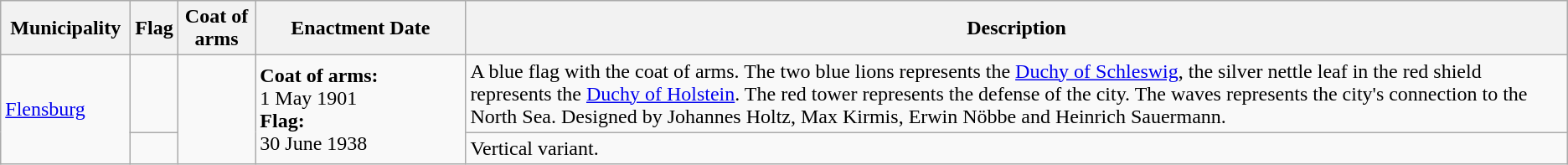<table class="wikitable">
<tr>
<th style="width:12ch;">Municipality</th>
<th>Flag</th>
<th>Coat of arms</th>
<th style="width:20ch;">Enactment Date</th>
<th>Description</th>
</tr>
<tr>
<td rowspan="2"><a href='#'>Flensburg</a></td>
<td></td>
<td rowspan="2"></td>
<td rowspan="2"><strong>Coat of arms:</strong><br>1 May 1901<br><strong>Flag:</strong><br>30 June 1938</td>
<td>A blue flag with the coat of arms. The two blue lions represents the <a href='#'>Duchy of Schleswig</a>, the silver nettle leaf in the red shield represents the <a href='#'>Duchy of Holstein</a>. The red tower represents the defense of the city. The waves represents the city's connection to the North Sea. Designed by Johannes Holtz, Max Kirmis, Erwin Nöbbe and Heinrich Sauermann.</td>
</tr>
<tr>
<td></td>
<td>Vertical variant.</td>
</tr>
</table>
